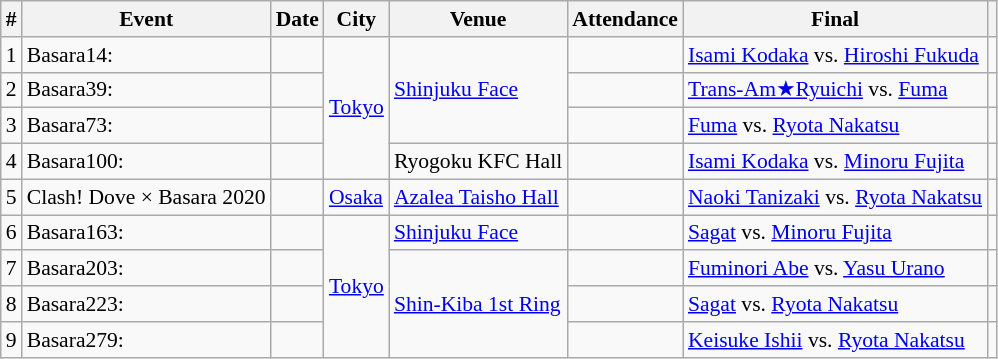<table class="sortable wikitable succession-box" style="font-size:90%;">
<tr>
<th>#</th>
<th>Event</th>
<th>Date</th>
<th>City</th>
<th>Venue</th>
<th>Attendance</th>
<th>Final</th>
<th class=unsortable></th>
</tr>
<tr>
<td>1</td>
<td>Basara14: </td>
<td></td>
<td rowspan=4><a href='#'>Tokyo</a></td>
<td rowspan=3><a href='#'>Shinjuku Face</a></td>
<td></td>
<td><a href='#'>Isami Kodaka</a> vs. <a href='#'>Hiroshi Fukuda</a></td>
<td></td>
</tr>
<tr>
<td>2</td>
<td>Basara39: </td>
<td></td>
<td></td>
<td><a href='#'>Trans-Am★Ryuichi</a> vs. <a href='#'>Fuma</a></td>
<td></td>
</tr>
<tr>
<td>3</td>
<td>Basara73: </td>
<td></td>
<td></td>
<td><a href='#'>Fuma</a> vs. <a href='#'>Ryota Nakatsu</a></td>
<td></td>
</tr>
<tr>
<td>4</td>
<td>Basara100: </td>
<td></td>
<td>Ryogoku KFC Hall</td>
<td></td>
<td><a href='#'>Isami Kodaka</a> vs. <a href='#'>Minoru Fujita</a></td>
<td></td>
</tr>
<tr>
<td>5</td>
<td>Clash! Dove × Basara 2020</td>
<td></td>
<td><a href='#'>Osaka</a></td>
<td><a href='#'>Azalea Taisho Hall</a></td>
<td></td>
<td><a href='#'>Naoki Tanizaki</a> vs. <a href='#'>Ryota Nakatsu</a></td>
<td></td>
</tr>
<tr>
<td>6</td>
<td>Basara163: </td>
<td></td>
<td rowspan=4><a href='#'>Tokyo</a></td>
<td><a href='#'>Shinjuku Face</a></td>
<td></td>
<td><a href='#'>Sagat</a> vs. <a href='#'>Minoru Fujita</a></td>
<td></td>
</tr>
<tr>
<td>7</td>
<td>Basara203: </td>
<td></td>
<td rowspan=3><a href='#'>Shin-Kiba 1st Ring</a></td>
<td></td>
<td><a href='#'>Fuminori Abe</a> vs. <a href='#'>Yasu Urano</a></td>
<td></td>
</tr>
<tr>
<td>8</td>
<td>Basara223: </td>
<td></td>
<td></td>
<td><a href='#'>Sagat</a> vs. <a href='#'>Ryota Nakatsu</a></td>
<td></td>
</tr>
<tr>
<td>9</td>
<td>Basara279: </td>
<td></td>
<td></td>
<td><a href='#'>Keisuke Ishii</a> vs. <a href='#'>Ryota Nakatsu</a></td>
<td></td>
</tr>
</table>
